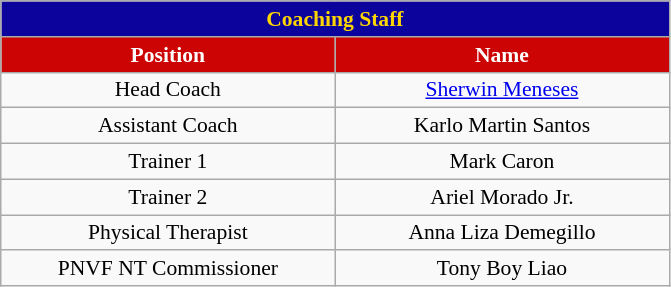<table class="wikitable" style="font-size:90%; text-align:center;">
<tr>
<th colspan="5" style= "background:#0C029C; color:gold; text-align: center"><strong>Coaching Staff</strong></th>
</tr>
<tr align=center>
<th style="width:15em; background:#CC0404; color:white;">Position</th>
<th style="width:15em; background:#CC0404; color:white;">Name</th>
</tr>
<tr>
<td>Head Coach</td>
<td> <a href='#'>Sherwin Meneses</a></td>
</tr>
<tr>
<td>Assistant Coach</td>
<td> Karlo Martin Santos</td>
</tr>
<tr>
<td>Trainer 1</td>
<td> Mark Caron</td>
</tr>
<tr>
<td>Trainer 2</td>
<td> Ariel Morado Jr.</td>
</tr>
<tr>
<td>Physical Therapist</td>
<td> Anna Liza Demegillo</td>
</tr>
<tr>
<td>PNVF NT Commissioner</td>
<td> Tony Boy Liao</td>
</tr>
</table>
